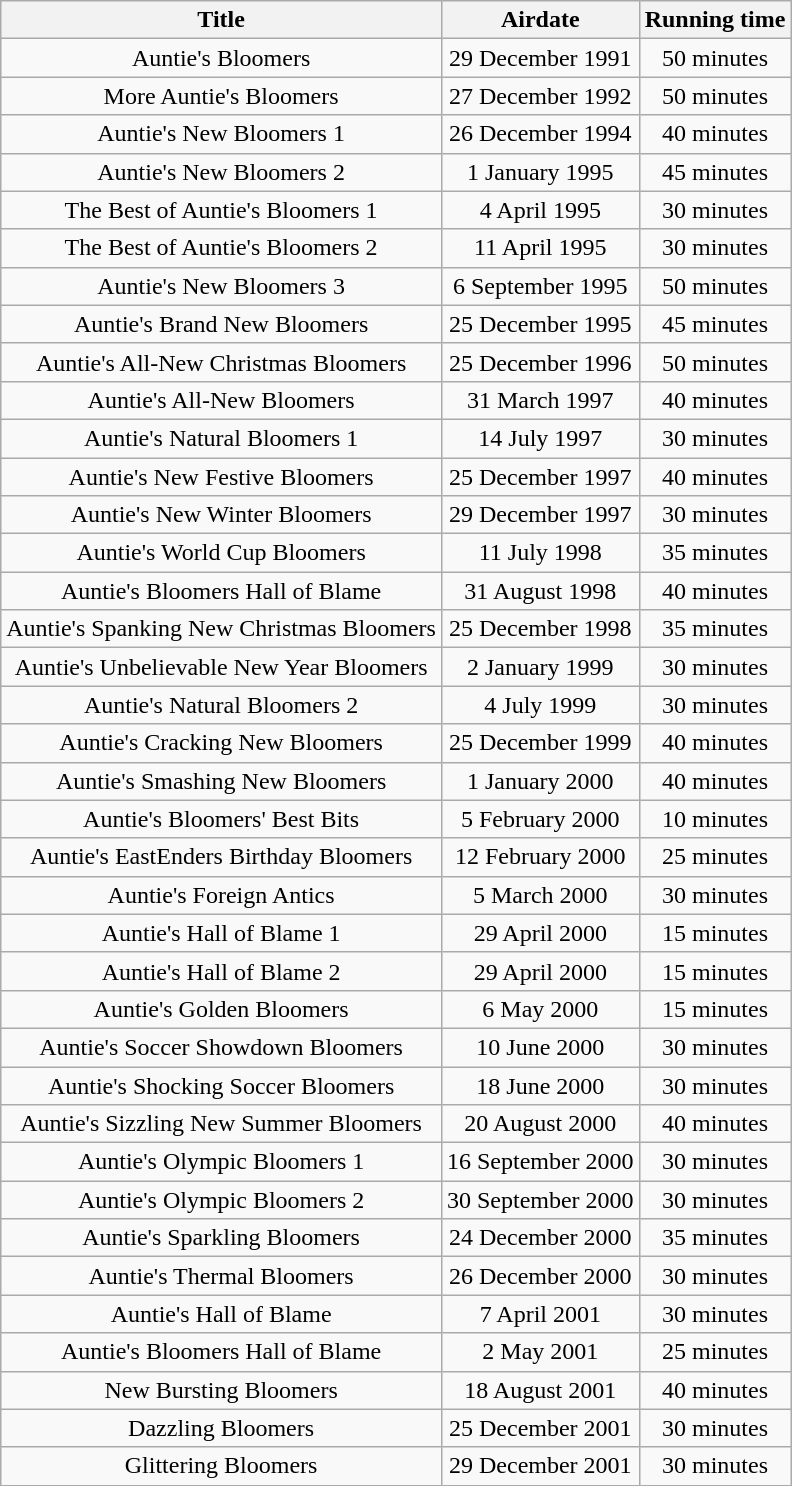<table class="wikitable" style="text-align:center;">
<tr>
<th>Title</th>
<th>Airdate</th>
<th>Running time</th>
</tr>
<tr>
<td>Auntie's Bloomers</td>
<td>29 December 1991</td>
<td>50 minutes</td>
</tr>
<tr>
<td>More Auntie's Bloomers</td>
<td>27 December 1992</td>
<td>50 minutes</td>
</tr>
<tr>
<td>Auntie's New Bloomers 1</td>
<td>26 December 1994</td>
<td>40 minutes</td>
</tr>
<tr>
<td>Auntie's New Bloomers 2</td>
<td>1 January 1995</td>
<td>45 minutes</td>
</tr>
<tr>
<td>The Best of Auntie's Bloomers 1</td>
<td>4 April 1995</td>
<td>30 minutes</td>
</tr>
<tr>
<td>The Best of Auntie's Bloomers 2</td>
<td>11 April 1995</td>
<td>30 minutes</td>
</tr>
<tr>
<td>Auntie's New Bloomers 3</td>
<td>6 September 1995</td>
<td>50 minutes</td>
</tr>
<tr>
<td>Auntie's Brand New Bloomers</td>
<td>25 December 1995</td>
<td>45 minutes</td>
</tr>
<tr>
<td>Auntie's All-New Christmas Bloomers</td>
<td>25 December 1996</td>
<td>50 minutes</td>
</tr>
<tr>
<td>Auntie's All-New Bloomers</td>
<td>31 March 1997</td>
<td>40 minutes</td>
</tr>
<tr>
<td>Auntie's Natural Bloomers 1</td>
<td>14 July 1997</td>
<td>30 minutes</td>
</tr>
<tr>
<td>Auntie's New Festive Bloomers</td>
<td>25 December 1997</td>
<td>40 minutes</td>
</tr>
<tr>
<td>Auntie's New Winter Bloomers</td>
<td>29 December 1997</td>
<td>30 minutes</td>
</tr>
<tr>
<td>Auntie's World Cup Bloomers</td>
<td>11 July 1998</td>
<td>35 minutes</td>
</tr>
<tr>
<td>Auntie's Bloomers Hall of Blame</td>
<td>31 August 1998</td>
<td>40 minutes</td>
</tr>
<tr>
<td>Auntie's Spanking New Christmas Bloomers</td>
<td>25 December 1998</td>
<td>35 minutes</td>
</tr>
<tr>
<td>Auntie's Unbelievable New Year Bloomers</td>
<td>2 January 1999</td>
<td>30 minutes</td>
</tr>
<tr>
<td>Auntie's Natural Bloomers 2</td>
<td>4 July 1999</td>
<td>30 minutes</td>
</tr>
<tr>
<td>Auntie's Cracking New Bloomers</td>
<td>25 December 1999</td>
<td>40 minutes</td>
</tr>
<tr>
<td>Auntie's Smashing New Bloomers</td>
<td>1 January 2000</td>
<td>40 minutes</td>
</tr>
<tr>
<td>Auntie's Bloomers' Best Bits</td>
<td>5 February 2000</td>
<td>10 minutes</td>
</tr>
<tr>
<td>Auntie's EastEnders Birthday Bloomers</td>
<td>12 February 2000</td>
<td>25 minutes</td>
</tr>
<tr>
<td>Auntie's Foreign Antics</td>
<td>5 March 2000</td>
<td>30 minutes</td>
</tr>
<tr>
<td>Auntie's Hall of Blame 1</td>
<td>29 April 2000</td>
<td>15 minutes</td>
</tr>
<tr>
<td>Auntie's Hall of Blame 2</td>
<td>29 April 2000</td>
<td>15 minutes</td>
</tr>
<tr>
<td>Auntie's Golden Bloomers</td>
<td>6 May 2000</td>
<td>15 minutes</td>
</tr>
<tr>
<td>Auntie's Soccer Showdown Bloomers</td>
<td>10 June 2000</td>
<td>30 minutes</td>
</tr>
<tr>
<td>Auntie's Shocking Soccer Bloomers</td>
<td>18 June 2000</td>
<td>30 minutes</td>
</tr>
<tr>
<td>Auntie's Sizzling New Summer Bloomers</td>
<td>20 August 2000</td>
<td>40 minutes</td>
</tr>
<tr>
<td>Auntie's Olympic Bloomers 1</td>
<td>16 September 2000</td>
<td>30 minutes</td>
</tr>
<tr>
<td>Auntie's Olympic Bloomers 2</td>
<td>30 September 2000</td>
<td>30 minutes</td>
</tr>
<tr>
<td>Auntie's Sparkling Bloomers</td>
<td>24 December 2000</td>
<td>35 minutes</td>
</tr>
<tr>
<td>Auntie's Thermal Bloomers</td>
<td>26 December 2000</td>
<td>30 minutes</td>
</tr>
<tr>
<td>Auntie's Hall of Blame</td>
<td>7 April 2001</td>
<td>30 minutes</td>
</tr>
<tr>
<td>Auntie's Bloomers Hall of Blame</td>
<td>2 May 2001</td>
<td>25 minutes</td>
</tr>
<tr>
<td>New Bursting Bloomers</td>
<td>18 August 2001</td>
<td>40 minutes</td>
</tr>
<tr>
<td>Dazzling Bloomers</td>
<td>25 December 2001</td>
<td>30 minutes</td>
</tr>
<tr>
<td>Glittering Bloomers</td>
<td>29 December 2001</td>
<td>30 minutes</td>
</tr>
</table>
